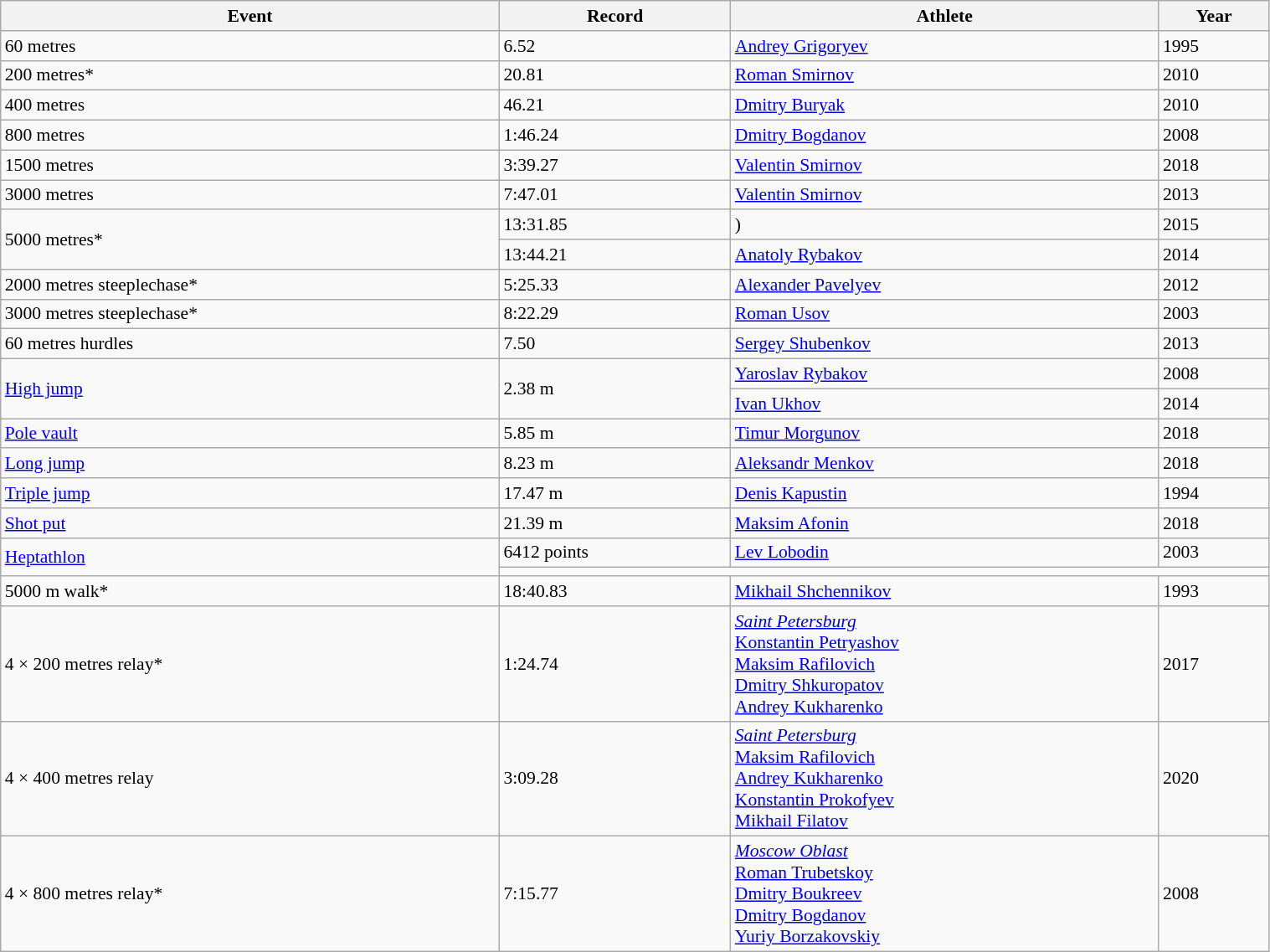<table class = "wikitable" style = "font-size: 90%; width: 80%;">
<tr>
<th>Event</th>
<th>Record</th>
<th>Athlete</th>
<th>Year</th>
</tr>
<tr>
<td>60 metres</td>
<td>6.52</td>
<td><a href='#'>Andrey Grigoryev</a></td>
<td>1995</td>
</tr>
<tr>
<td>200 metres*</td>
<td>20.81</td>
<td><a href='#'>Roman Smirnov</a></td>
<td>2010</td>
</tr>
<tr>
<td>400 metres</td>
<td>46.21</td>
<td><a href='#'>Dmitry Buryak</a></td>
<td>2010</td>
</tr>
<tr>
<td>800 metres</td>
<td>1:46.24</td>
<td><a href='#'>Dmitry Bogdanov</a></td>
<td>2008</td>
</tr>
<tr>
<td>1500 metres</td>
<td>3:39.27</td>
<td><a href='#'>Valentin Smirnov</a></td>
<td>2018</td>
</tr>
<tr>
<td>3000 metres</td>
<td>7:47.01</td>
<td><a href='#'>Valentin Smirnov</a></td>
<td>2013</td>
</tr>
<tr>
<td rowspan = 2>5000 metres*</td>
<td>13:31.85</td>
<td>)</td>
<td>2015</td>
</tr>
<tr>
<td>13:44.21</td>
<td><a href='#'>Anatoly Rybakov</a></td>
<td>2014</td>
</tr>
<tr>
<td>2000 metres steeplechase*</td>
<td>5:25.33</td>
<td><a href='#'>Alexander Pavelyev</a></td>
<td>2012</td>
</tr>
<tr>
<td>3000 metres steeplechase*</td>
<td>8:22.29</td>
<td><a href='#'>Roman Usov</a></td>
<td>2003</td>
</tr>
<tr>
<td>60 metres hurdles</td>
<td>7.50</td>
<td><a href='#'>Sergey Shubenkov</a></td>
<td>2013</td>
</tr>
<tr>
<td rowspan = 2><a href='#'>High jump</a></td>
<td rowspan = 2>2.38 m</td>
<td><a href='#'>Yaroslav Rybakov</a></td>
<td>2008</td>
</tr>
<tr>
<td><a href='#'>Ivan Ukhov</a></td>
<td>2014</td>
</tr>
<tr>
<td><a href='#'>Pole vault</a></td>
<td>5.85 m</td>
<td><a href='#'>Timur Morgunov</a></td>
<td>2018</td>
</tr>
<tr>
<td><a href='#'>Long jump</a></td>
<td>8.23 m</td>
<td><a href='#'>Aleksandr Menkov</a></td>
<td>2018</td>
</tr>
<tr>
<td><a href='#'>Triple jump</a></td>
<td>17.47 m</td>
<td><a href='#'>Denis Kapustin</a></td>
<td>1994</td>
</tr>
<tr>
<td><a href='#'>Shot put</a></td>
<td>21.39 m</td>
<td><a href='#'>Maksim Afonin</a></td>
<td>2018</td>
</tr>
<tr>
<td rowspan = 2><a href='#'>Heptathlon</a></td>
<td>6412 points</td>
<td><a href='#'>Lev Lobodin</a></td>
<td>2003</td>
</tr>
<tr>
<td colspan = 3></td>
</tr>
<tr>
<td>5000 m walk*</td>
<td>18:40.83</td>
<td><a href='#'>Mikhail Shchennikov</a></td>
<td>1993</td>
</tr>
<tr>
<td>4 × 200 metres relay*</td>
<td>1:24.74</td>
<td><em><a href='#'>Saint Petersburg</a></em><br><a href='#'>Konstantin Petryashov</a><br><a href='#'>Maksim Rafilovich</a><br><a href='#'>Dmitry Shkuropatov</a><br><a href='#'>Andrey Kukharenko</a></td>
<td>2017</td>
</tr>
<tr>
<td>4 × 400 metres relay</td>
<td>3:09.28</td>
<td><em><a href='#'>Saint Petersburg</a></em><br><a href='#'>Maksim Rafilovich</a><br><a href='#'>Andrey Kukharenko</a><br><a href='#'>Konstantin Prokofyev</a><br><a href='#'>Mikhail Filatov</a></td>
<td>2020</td>
</tr>
<tr>
<td>4 × 800 metres relay*</td>
<td>7:15.77</td>
<td><em><a href='#'>Moscow Oblast</a></em><br><a href='#'>Roman Trubetskoy</a><br><a href='#'>Dmitry Boukreev</a><br><a href='#'>Dmitry Bogdanov</a><br><a href='#'>Yuriy Borzakovskiy</a></td>
<td>2008</td>
</tr>
</table>
